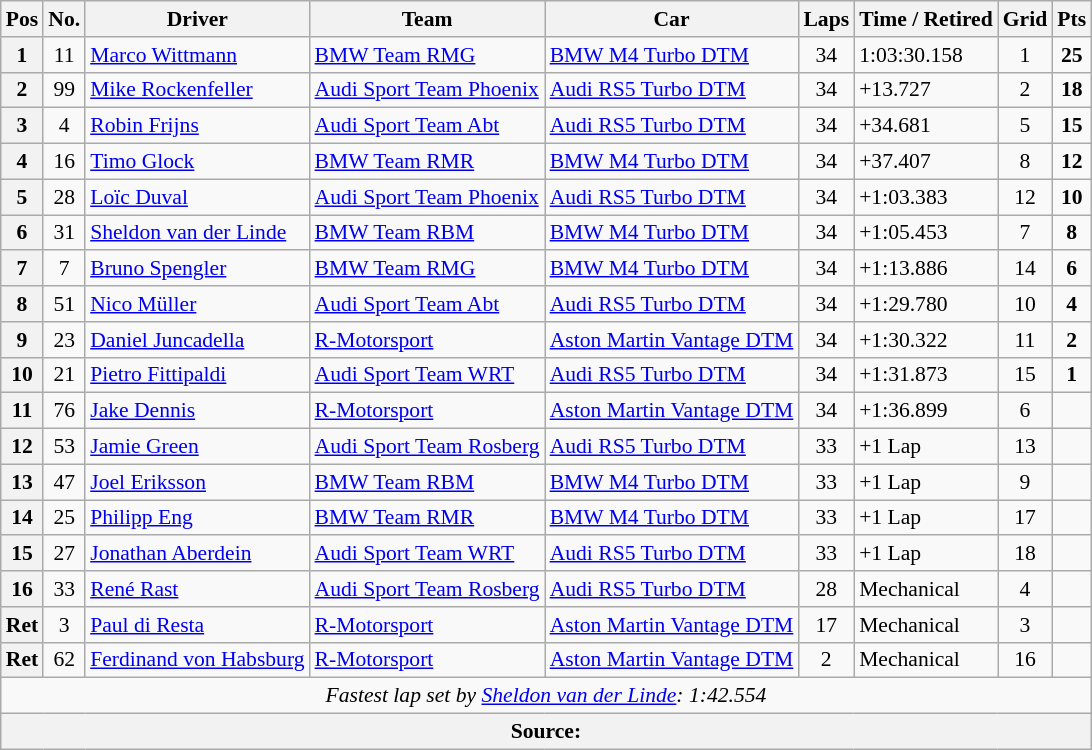<table class="wikitable" style="font-size:90%;">
<tr>
<th>Pos</th>
<th>No.</th>
<th>Driver</th>
<th>Team</th>
<th>Car</th>
<th>Laps</th>
<th>Time / Retired</th>
<th>Grid</th>
<th>Pts</th>
</tr>
<tr>
<th>1</th>
<td align="center">11</td>
<td> <a href='#'>Marco Wittmann</a></td>
<td><a href='#'>BMW Team RMG</a></td>
<td><a href='#'>BMW M4 Turbo DTM</a></td>
<td align="center">34</td>
<td>1:03:30.158</td>
<td align="center">1</td>
<td align="center"><strong>25</strong></td>
</tr>
<tr>
<th>2</th>
<td align="center">99</td>
<td> <a href='#'>Mike Rockenfeller</a></td>
<td><a href='#'>Audi Sport Team Phoenix</a></td>
<td><a href='#'>Audi RS5 Turbo DTM</a></td>
<td align="center">34</td>
<td>+13.727</td>
<td align="center">2</td>
<td align="center"><strong>18</strong></td>
</tr>
<tr>
<th>3</th>
<td align="center">4</td>
<td> <a href='#'>Robin Frijns</a></td>
<td><a href='#'>Audi Sport Team Abt</a></td>
<td><a href='#'>Audi RS5 Turbo DTM</a></td>
<td align="center">34</td>
<td>+34.681</td>
<td align="center">5</td>
<td align="center"><strong>15</strong></td>
</tr>
<tr>
<th>4</th>
<td align="center">16</td>
<td> <a href='#'>Timo Glock</a></td>
<td><a href='#'>BMW Team RMR</a></td>
<td><a href='#'>BMW M4 Turbo DTM</a></td>
<td align="center">34</td>
<td>+37.407</td>
<td align="center">8</td>
<td align="center"><strong>12</strong></td>
</tr>
<tr>
<th>5</th>
<td align="center">28</td>
<td> <a href='#'>Loïc Duval</a></td>
<td><a href='#'>Audi Sport Team Phoenix</a></td>
<td><a href='#'>Audi RS5 Turbo DTM</a></td>
<td align="center">34</td>
<td>+1:03.383</td>
<td align="center">12</td>
<td align="center"><strong>10</strong></td>
</tr>
<tr>
<th>6</th>
<td align="center">31</td>
<td> <a href='#'>Sheldon van der Linde</a></td>
<td><a href='#'>BMW Team RBM</a></td>
<td><a href='#'>BMW M4 Turbo DTM</a></td>
<td align="center">34</td>
<td>+1:05.453</td>
<td align="center">7</td>
<td align="center"><strong>8</strong></td>
</tr>
<tr>
<th>7</th>
<td align="center">7</td>
<td> <a href='#'>Bruno Spengler</a></td>
<td><a href='#'>BMW Team RMG</a></td>
<td><a href='#'>BMW M4 Turbo DTM</a></td>
<td align="center">34</td>
<td>+1:13.886</td>
<td align="center">14</td>
<td align="center"><strong>6</strong></td>
</tr>
<tr>
<th>8</th>
<td align="center">51</td>
<td> <a href='#'>Nico Müller</a></td>
<td><a href='#'>Audi Sport Team Abt</a></td>
<td><a href='#'>Audi RS5 Turbo DTM</a></td>
<td align="center">34</td>
<td>+1:29.780</td>
<td align="center">10</td>
<td align="center"><strong>4</strong></td>
</tr>
<tr>
<th>9</th>
<td align="center">23</td>
<td> <a href='#'>Daniel Juncadella</a></td>
<td><a href='#'>R-Motorsport</a></td>
<td><a href='#'>Aston Martin Vantage DTM</a></td>
<td align="center">34</td>
<td>+1:30.322</td>
<td align="center">11</td>
<td align="center"><strong>2</strong></td>
</tr>
<tr>
<th>10</th>
<td align="center">21</td>
<td> <a href='#'>Pietro Fittipaldi</a></td>
<td><a href='#'>Audi Sport Team WRT</a></td>
<td><a href='#'>Audi RS5 Turbo DTM</a></td>
<td align="center">34</td>
<td>+1:31.873</td>
<td align="center">15</td>
<td align="center"><strong>1</strong></td>
</tr>
<tr>
<th>11</th>
<td align="center">76</td>
<td> <a href='#'>Jake Dennis</a></td>
<td><a href='#'>R-Motorsport</a></td>
<td><a href='#'>Aston Martin Vantage DTM</a></td>
<td align="center">34</td>
<td>+1:36.899</td>
<td align="center">6</td>
<td align="center"></td>
</tr>
<tr>
<th>12</th>
<td align="center">53</td>
<td> <a href='#'>Jamie Green</a></td>
<td><a href='#'>Audi Sport Team Rosberg</a></td>
<td><a href='#'>Audi RS5 Turbo DTM</a></td>
<td align="center">33</td>
<td>+1 Lap</td>
<td align="center">13</td>
<td align="center"></td>
</tr>
<tr>
<th>13</th>
<td align="center">47</td>
<td> <a href='#'>Joel Eriksson</a></td>
<td><a href='#'>BMW Team RBM</a></td>
<td><a href='#'>BMW M4 Turbo DTM</a></td>
<td align="center">33</td>
<td>+1 Lap</td>
<td align="center">9</td>
<td align="center"></td>
</tr>
<tr>
<th>14</th>
<td align="center">25</td>
<td> <a href='#'>Philipp Eng</a></td>
<td><a href='#'>BMW Team RMR</a></td>
<td><a href='#'>BMW M4 Turbo DTM</a></td>
<td align="center">33</td>
<td>+1 Lap</td>
<td align="center">17</td>
<td align="center"></td>
</tr>
<tr>
<th>15</th>
<td align="center">27</td>
<td> <a href='#'>Jonathan Aberdein</a></td>
<td><a href='#'>Audi Sport Team WRT</a></td>
<td><a href='#'>Audi RS5 Turbo DTM</a></td>
<td align="center">33</td>
<td>+1 Lap</td>
<td align="center">18</td>
<td align="center"></td>
</tr>
<tr>
<th>16</th>
<td align="center">33</td>
<td> <a href='#'>René Rast</a></td>
<td><a href='#'>Audi Sport Team Rosberg</a></td>
<td><a href='#'>Audi RS5 Turbo DTM</a></td>
<td align="center">28</td>
<td>Mechanical</td>
<td align="center">4</td>
<td align="center"></td>
</tr>
<tr>
<th>Ret</th>
<td align="center">3</td>
<td> <a href='#'>Paul di Resta</a></td>
<td><a href='#'>R-Motorsport</a></td>
<td><a href='#'>Aston Martin Vantage DTM</a></td>
<td align="center">17</td>
<td>Mechanical</td>
<td align="center">3</td>
<td align="center"></td>
</tr>
<tr>
<th>Ret</th>
<td align="center">62</td>
<td> <a href='#'>Ferdinand von Habsburg</a></td>
<td><a href='#'>R-Motorsport</a></td>
<td><a href='#'>Aston Martin Vantage DTM</a></td>
<td align="center">2</td>
<td>Mechanical</td>
<td align="center">16</td>
<td align="center"></td>
</tr>
<tr>
<td colspan=9 align=center><em>Fastest lap set by <a href='#'>Sheldon van der Linde</a>: 1:42.554</em></td>
</tr>
<tr>
<th colspan=9>Source:</th>
</tr>
</table>
